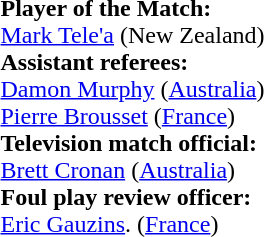<table width=100% style="font-size: 100%">
<tr>
<td><br><strong>Player of the Match:</strong>
<br><a href='#'>Mark Tele'a</a> (New Zealand)
<br><strong>Assistant referees:</strong>
<br><a href='#'>Damon Murphy</a> (<a href='#'>Australia</a>)
<br><a href='#'>Pierre Brousset</a> (<a href='#'>France</a>)
<br><strong>Television match official:</strong>
<br><a href='#'>Brett Cronan</a> (<a href='#'>Australia</a>)
<br><strong>Foul play review officer:</strong>
<br><a href='#'>Eric Gauzins</a>. (<a href='#'>France</a>)</td>
</tr>
</table>
